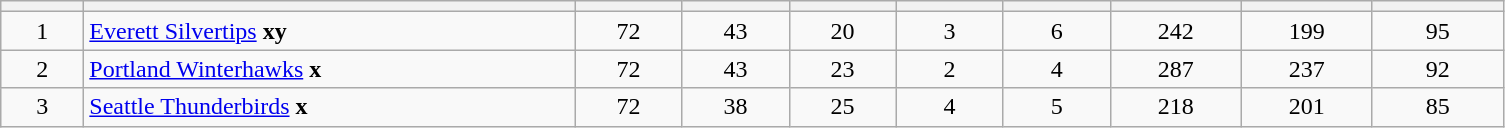<table class="wikitable sortable">
<tr>
<th style="width:3em"></th>
<th style="width:20em;" class="unsortable"></th>
<th style="width:4em;" class="unsortable"></th>
<th style="width:4em;"></th>
<th style="width:4em;"></th>
<th style="width:4em;"></th>
<th style="width:4em;"></th>
<th style="width:5em;"></th>
<th style="width:5em;"></th>
<th style="width:5em;"></th>
</tr>
<tr style="font-weight: ; text-align: center;">
<td>1</td>
<td style="text-align:left;"><a href='#'>Everett Silvertips</a> <strong>xy</strong></td>
<td>72</td>
<td>43</td>
<td>20</td>
<td>3</td>
<td>6</td>
<td>242</td>
<td>199</td>
<td>95</td>
</tr>
<tr style="font-weight: ; text-align: center;">
<td>2</td>
<td style="text-align:left;"><a href='#'>Portland Winterhawks</a> <strong>x</strong></td>
<td>72</td>
<td>43</td>
<td>23</td>
<td>2</td>
<td>4</td>
<td>287</td>
<td>237</td>
<td>92</td>
</tr>
<tr style="font-weight: ; text-align: center;">
<td>3</td>
<td style="text-align:left;"><a href='#'>Seattle Thunderbirds</a> <strong>x</strong></td>
<td>72</td>
<td>38</td>
<td>25</td>
<td>4</td>
<td>5</td>
<td>218</td>
<td>201</td>
<td>85</td>
</tr>
</table>
